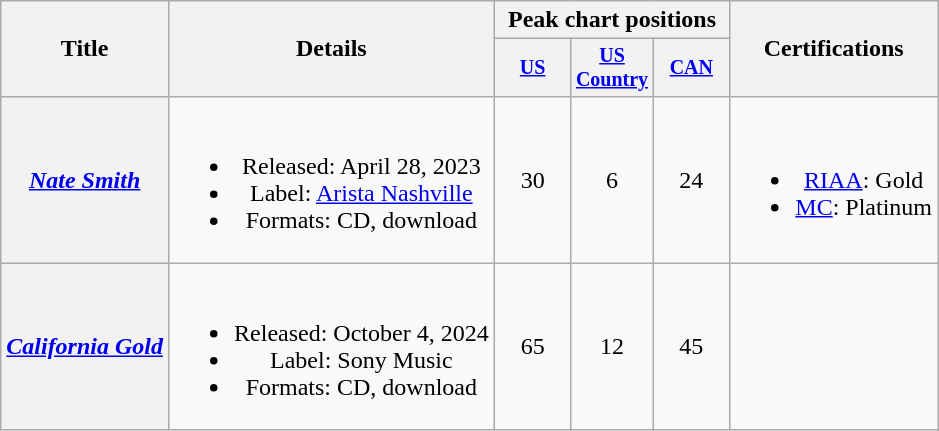<table class="wikitable plainrowheaders" style="text-align:center">
<tr>
<th scope="col" rowspan="2">Title</th>
<th scope="col" rowspan="2">Details</th>
<th scope="col" colspan="3">Peak chart positions</th>
<th scope="col" rowspan="2">Certifications</th>
</tr>
<tr style="font-size:smaller;">
<th scope="col" style="width:45px;"><a href='#'>US</a><br></th>
<th scope="col" style="width:45px;"><a href='#'>US<br>Country</a><br></th>
<th scope="col" style="width:45px;"><a href='#'>CAN</a><br></th>
</tr>
<tr>
<th scope="row"><em><a href='#'>Nate Smith</a></em></th>
<td><br><ul><li>Released: April 28, 2023</li><li>Label: <a href='#'>Arista Nashville</a></li><li>Formats: CD, download</li></ul></td>
<td>30</td>
<td>6</td>
<td>24</td>
<td><br><ul><li><a href='#'>RIAA</a>: Gold</li><li><a href='#'>MC</a>: Platinum</li></ul></td>
</tr>
<tr>
<th scope="row"><em><a href='#'>California Gold</a></em></th>
<td><br><ul><li>Released: October 4, 2024</li><li>Label: Sony Music</li><li>Formats: CD, download</li></ul></td>
<td>65</td>
<td>12</td>
<td>45</td>
<td></td>
</tr>
</table>
